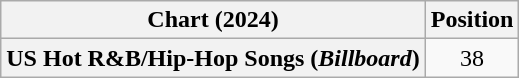<table class="wikitable plainrowheaders" style="text-align:center">
<tr>
<th scope="col">Chart (2024)</th>
<th scope="col">Position</th>
</tr>
<tr>
<th scope="row">US Hot R&B/Hip-Hop Songs (<em>Billboard</em>)</th>
<td>38</td>
</tr>
</table>
